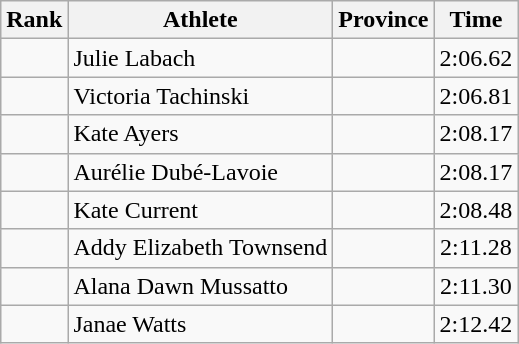<table class="wikitable sortable" style="text-align:center">
<tr>
<th>Rank</th>
<th>Athlete</th>
<th>Province</th>
<th>Time</th>
</tr>
<tr>
<td></td>
<td align=left>Julie Labach</td>
<td align="left"></td>
<td>2:06.62</td>
</tr>
<tr>
<td></td>
<td align=left>Victoria Tachinski</td>
<td align="left"></td>
<td>2:06.81</td>
</tr>
<tr>
<td></td>
<td align=left>Kate Ayers</td>
<td align="left"></td>
<td>2:08.17</td>
</tr>
<tr>
<td></td>
<td align=left>Aurélie Dubé-Lavoie</td>
<td align="left"></td>
<td>2:08.17</td>
</tr>
<tr>
<td></td>
<td align=left>Kate Current</td>
<td align="left"></td>
<td>2:08.48</td>
</tr>
<tr>
<td></td>
<td align=left>Addy Elizabeth Townsend</td>
<td align="left"></td>
<td>2:11.28</td>
</tr>
<tr>
<td></td>
<td align=left>Alana Dawn Mussatto</td>
<td align="left"></td>
<td>2:11.30</td>
</tr>
<tr>
<td></td>
<td align=left>Janae Watts</td>
<td align="left"></td>
<td>2:12.42</td>
</tr>
</table>
